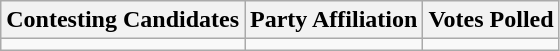<table class="wikitable sortable">
<tr>
<th>Contesting Candidates</th>
<th>Party Affiliation</th>
<th>Votes Polled</th>
</tr>
<tr>
<td></td>
<td></td>
<td></td>
</tr>
</table>
